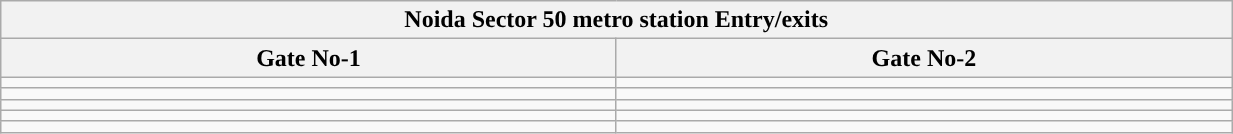<table class="wikitable" style="text-align: center;" width="65%">
<tr>
<th align="center" colspan="5" style="background:#"><span><strong>Noida Sector 50 metro station Entry/exits </strong></span></th>
</tr>
<tr>
<th style="width:15%;">Gate No-1</th>
<th style="width:15%;">Gate No-2</th>
</tr>
<tr>
<td></td>
<td></td>
</tr>
<tr>
<td></td>
<td></td>
</tr>
<tr>
<td></td>
<td></td>
</tr>
<tr>
<td></td>
<td></td>
</tr>
<tr>
<td></td>
<td></td>
</tr>
</table>
